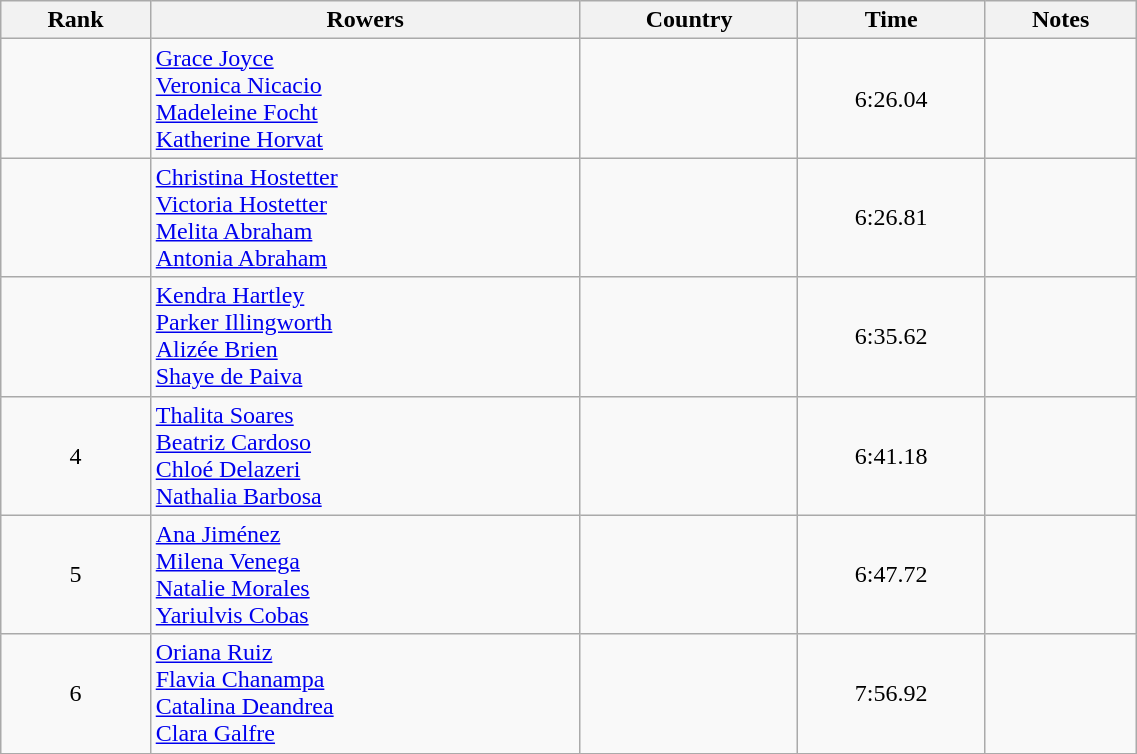<table class="wikitable" width=60% style="text-align:center">
<tr>
<th>Rank</th>
<th>Rowers</th>
<th>Country</th>
<th>Time</th>
<th>Notes</th>
</tr>
<tr>
<td></td>
<td align=left><a href='#'>Grace Joyce</a><br><a href='#'>Veronica Nicacio</a><br><a href='#'>Madeleine Focht</a><br><a href='#'>Katherine Horvat</a></td>
<td align=left></td>
<td>6:26.04</td>
<td></td>
</tr>
<tr>
<td></td>
<td align=left><a href='#'>Christina Hostetter</a><br><a href='#'>Victoria Hostetter</a><br><a href='#'>Melita Abraham</a><br><a href='#'>Antonia Abraham</a></td>
<td align=left></td>
<td>6:26.81</td>
<td></td>
</tr>
<tr>
<td></td>
<td align=left><a href='#'>Kendra Hartley</a><br><a href='#'>Parker Illingworth</a><br><a href='#'>Alizée Brien</a><br><a href='#'>Shaye de Paiva</a></td>
<td align=left></td>
<td>6:35.62</td>
<td></td>
</tr>
<tr>
<td>4</td>
<td align=left><a href='#'>Thalita Soares</a><br><a href='#'>Beatriz Cardoso</a><br><a href='#'>Chloé Delazeri</a><br><a href='#'>Nathalia Barbosa</a></td>
<td align=left></td>
<td>6:41.18</td>
<td></td>
</tr>
<tr>
<td>5</td>
<td align=left><a href='#'>Ana Jiménez</a><br><a href='#'>Milena Venega</a><br><a href='#'>Natalie Morales</a><br><a href='#'>Yariulvis Cobas</a></td>
<td align=left></td>
<td>6:47.72</td>
<td></td>
</tr>
<tr>
<td>6</td>
<td align=left><a href='#'>Oriana Ruiz</a><br><a href='#'>Flavia Chanampa</a><br><a href='#'>Catalina Deandrea</a><br><a href='#'>Clara Galfre</a></td>
<td align=left></td>
<td>7:56.92</td>
<td></td>
</tr>
<tr>
</tr>
</table>
